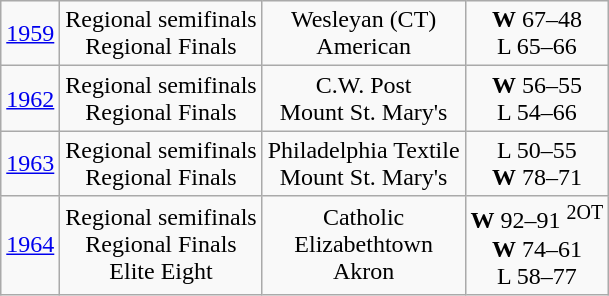<table class="wikitable">
<tr align="center">
<td><a href='#'>1959</a></td>
<td>Regional semifinals<br>Regional Finals</td>
<td>Wesleyan (CT)<br>American</td>
<td><strong>W</strong> 67–48<br>L 65–66</td>
</tr>
<tr align="center">
<td><a href='#'>1962</a></td>
<td>Regional semifinals<br>Regional Finals</td>
<td>C.W. Post<br>Mount St. Mary's</td>
<td><strong>W</strong> 56–55<br>L 54–66</td>
</tr>
<tr align="center">
<td><a href='#'>1963</a></td>
<td>Regional semifinals<br>Regional Finals</td>
<td>Philadelphia Textile <br>Mount St. Mary's</td>
<td>L 50–55<br><strong>W</strong> 78–71</td>
</tr>
<tr align="center">
<td><a href='#'>1964</a></td>
<td>Regional semifinals<br>Regional Finals<br>Elite Eight</td>
<td>Catholic<br>Elizabethtown<br>Akron</td>
<td><strong>W</strong> 92–91 <sup>2OT</sup><br><strong>W</strong> 74–61<br>L 58–77</td>
</tr>
</table>
